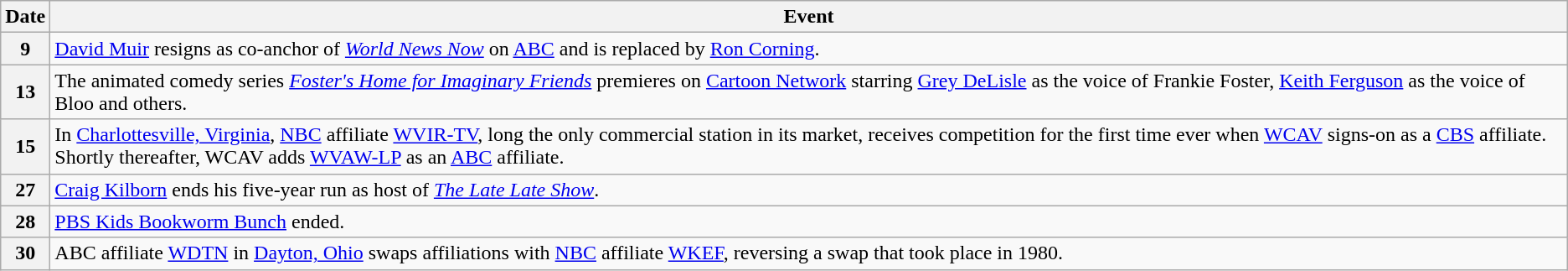<table class="wikitable">
<tr>
<th>Date</th>
<th>Event</th>
</tr>
<tr>
<th>9</th>
<td><a href='#'>David Muir</a> resigns as co-anchor of <em><a href='#'>World News Now</a></em> on <a href='#'>ABC</a> and is replaced by <a href='#'>Ron Corning</a>.</td>
</tr>
<tr>
<th>13</th>
<td>The animated comedy series <em><a href='#'>Foster's Home for Imaginary Friends</a></em> premieres on <a href='#'>Cartoon Network</a> starring <a href='#'>Grey DeLisle</a> as the voice of Frankie Foster, <a href='#'>Keith Ferguson</a> as the voice of Bloo and others.</td>
</tr>
<tr>
<th>15</th>
<td>In <a href='#'>Charlottesville, Virginia</a>, <a href='#'>NBC</a> affiliate <a href='#'>WVIR-TV</a>, long the only commercial station in its market, receives competition for the first time ever when <a href='#'>WCAV</a> signs-on as a <a href='#'>CBS</a> affiliate. Shortly thereafter, WCAV adds <a href='#'>WVAW-LP</a> as an <a href='#'>ABC</a> affiliate.</td>
</tr>
<tr>
<th>27</th>
<td><a href='#'>Craig Kilborn</a> ends his five-year run as host of <em><a href='#'>The Late Late Show</a></em>.</td>
</tr>
<tr>
<th>28</th>
<td><a href='#'>PBS Kids Bookworm Bunch</a> ended.</td>
</tr>
<tr>
<th>30</th>
<td>ABC affiliate <a href='#'>WDTN</a> in <a href='#'>Dayton, Ohio</a> swaps affiliations with <a href='#'>NBC</a> affiliate <a href='#'>WKEF</a>, reversing a swap that took place in 1980.</td>
</tr>
</table>
